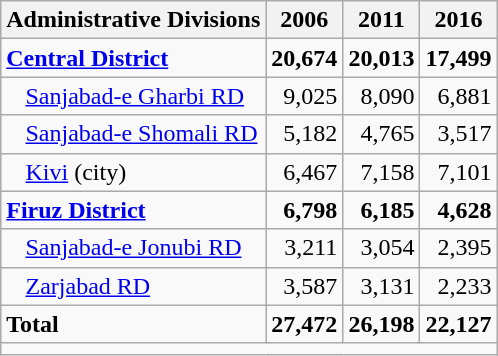<table class="wikitable">
<tr>
<th>Administrative Divisions</th>
<th>2006</th>
<th>2011</th>
<th>2016</th>
</tr>
<tr>
<td><strong><a href='#'>Central District</a></strong></td>
<td style="text-align: right;"><strong>20,674</strong></td>
<td style="text-align: right;"><strong>20,013</strong></td>
<td style="text-align: right;"><strong>17,499</strong></td>
</tr>
<tr>
<td style="padding-left: 1em;"><a href='#'>Sanjabad-e Gharbi RD</a></td>
<td style="text-align: right;">9,025</td>
<td style="text-align: right;">8,090</td>
<td style="text-align: right;">6,881</td>
</tr>
<tr>
<td style="padding-left: 1em;"><a href='#'>Sanjabad-e Shomali RD</a></td>
<td style="text-align: right;">5,182</td>
<td style="text-align: right;">4,765</td>
<td style="text-align: right;">3,517</td>
</tr>
<tr>
<td style="padding-left: 1em;"><a href='#'>Kivi</a> (city)</td>
<td style="text-align: right;">6,467</td>
<td style="text-align: right;">7,158</td>
<td style="text-align: right;">7,101</td>
</tr>
<tr>
<td><strong><a href='#'>Firuz District</a></strong></td>
<td style="text-align: right;"><strong>6,798</strong></td>
<td style="text-align: right;"><strong>6,185</strong></td>
<td style="text-align: right;"><strong>4,628</strong></td>
</tr>
<tr>
<td style="padding-left: 1em;"><a href='#'>Sanjabad-e Jonubi RD</a></td>
<td style="text-align: right;">3,211</td>
<td style="text-align: right;">3,054</td>
<td style="text-align: right;">2,395</td>
</tr>
<tr>
<td style="padding-left: 1em;"><a href='#'>Zarjabad RD</a></td>
<td style="text-align: right;">3,587</td>
<td style="text-align: right;">3,131</td>
<td style="text-align: right;">2,233</td>
</tr>
<tr>
<td><strong>Total</strong></td>
<td style="text-align: right;"><strong>27,472</strong></td>
<td style="text-align: right;"><strong>26,198</strong></td>
<td style="text-align: right;"><strong>22,127</strong></td>
</tr>
<tr>
<td colspan=4></td>
</tr>
</table>
